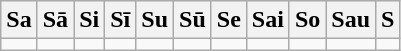<table class=wikitable>
<tr>
<th>Sa</th>
<th>Sā</th>
<th>Si</th>
<th>Sī</th>
<th>Su</th>
<th>Sū</th>
<th>Se</th>
<th>Sai</th>
<th>So</th>
<th>Sau</th>
<th>S</th>
</tr>
<tr>
<td></td>
<td></td>
<td></td>
<td></td>
<td></td>
<td></td>
<td></td>
<td></td>
<td></td>
<td></td>
<td></td>
</tr>
</table>
